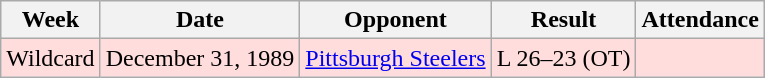<table class="wikitable">
<tr>
<th>Week</th>
<th>Date</th>
<th>Opponent</th>
<th>Result</th>
<th>Attendance</th>
</tr>
<tr style="background: #ffdddd;">
<td>Wildcard</td>
<td>December 31, 1989</td>
<td><a href='#'>Pittsburgh Steelers</a></td>
<td>L 26–23 (OT)</td>
<td></td>
</tr>
</table>
